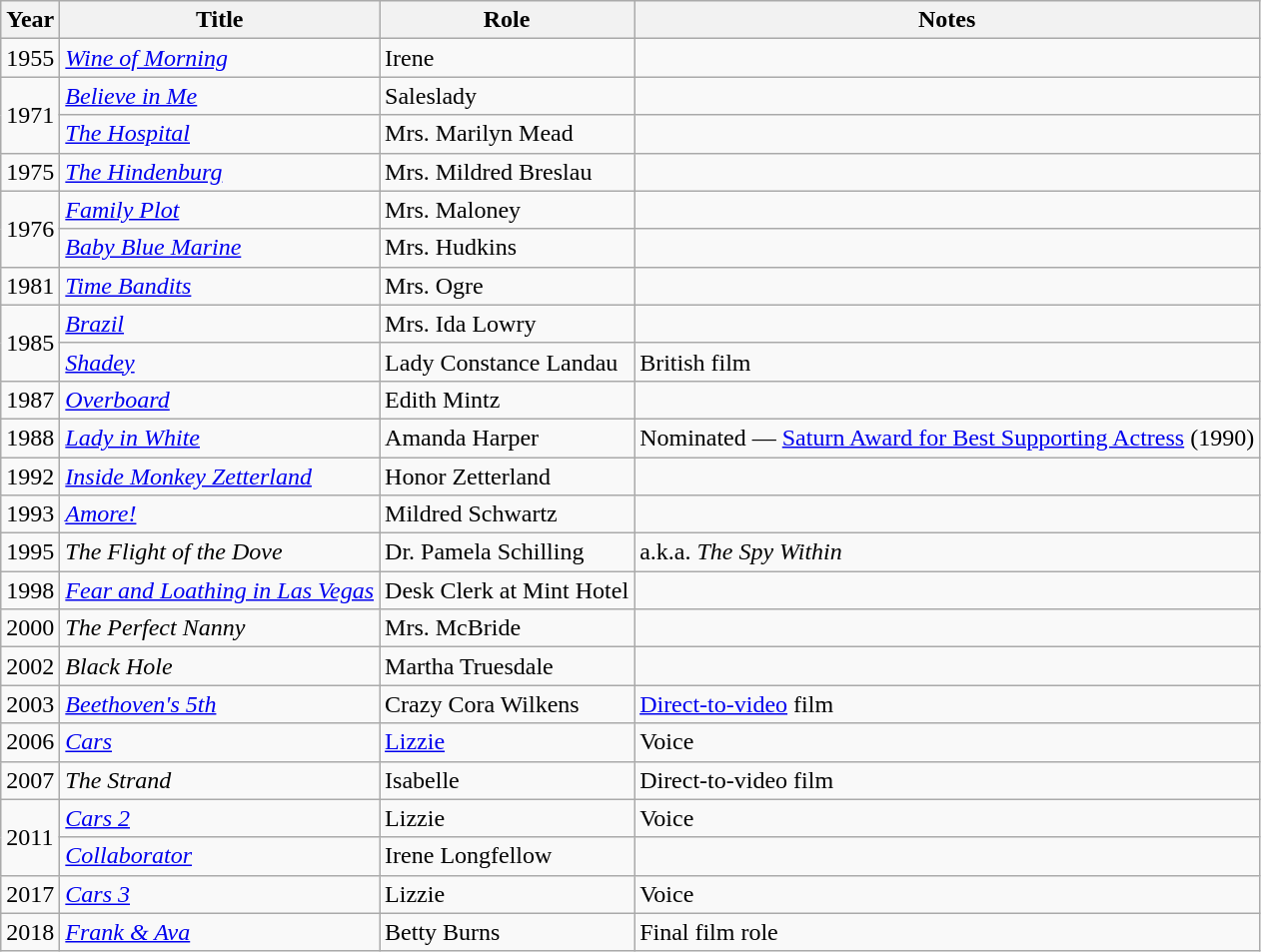<table class="wikitable sortable">
<tr>
<th>Year</th>
<th>Title</th>
<th>Role</th>
<th class="unsortable">Notes</th>
</tr>
<tr>
<td>1955</td>
<td><em><a href='#'>Wine of Morning</a></em></td>
<td>Irene</td>
<td></td>
</tr>
<tr>
<td rowspan="2">1971</td>
<td><em><a href='#'>Believe in Me</a></em></td>
<td>Saleslady</td>
<td></td>
</tr>
<tr>
<td><em><a href='#'>The Hospital</a></em></td>
<td>Mrs. Marilyn Mead</td>
<td></td>
</tr>
<tr>
<td>1975</td>
<td><em><a href='#'>The Hindenburg</a></em></td>
<td>Mrs. Mildred Breslau</td>
<td></td>
</tr>
<tr>
<td rowspan="2">1976</td>
<td><em><a href='#'>Family Plot</a></em></td>
<td>Mrs. Maloney</td>
<td></td>
</tr>
<tr>
<td><em><a href='#'>Baby Blue Marine</a></em></td>
<td>Mrs. Hudkins</td>
<td></td>
</tr>
<tr>
<td>1981</td>
<td><em><a href='#'>Time Bandits</a></em></td>
<td>Mrs. Ogre</td>
<td></td>
</tr>
<tr>
<td rowspan="2">1985</td>
<td><em><a href='#'>Brazil</a></em></td>
<td>Mrs. Ida Lowry</td>
<td></td>
</tr>
<tr>
<td><em><a href='#'>Shadey</a></em></td>
<td>Lady Constance Landau</td>
<td>British film</td>
</tr>
<tr>
<td>1987</td>
<td><em><a href='#'>Overboard</a></em></td>
<td>Edith Mintz</td>
<td></td>
</tr>
<tr>
<td>1988</td>
<td><em><a href='#'>Lady in White</a></em></td>
<td>Amanda Harper</td>
<td>Nominated — <a href='#'>Saturn Award for Best Supporting Actress</a> (1990)</td>
</tr>
<tr>
<td>1992</td>
<td><em><a href='#'>Inside Monkey Zetterland</a></em></td>
<td>Honor Zetterland</td>
<td></td>
</tr>
<tr>
<td>1993</td>
<td><em><a href='#'>Amore!</a></em></td>
<td>Mildred Schwartz</td>
<td></td>
</tr>
<tr>
<td>1995</td>
<td><em>The Flight of the Dove</em></td>
<td>Dr. Pamela Schilling</td>
<td>a.k.a. <em>The Spy Within</em></td>
</tr>
<tr>
<td>1998</td>
<td><em><a href='#'>Fear and Loathing in Las Vegas</a></em></td>
<td>Desk Clerk at Mint Hotel</td>
<td></td>
</tr>
<tr>
<td>2000</td>
<td><em>The Perfect Nanny</em></td>
<td>Mrs. McBride</td>
<td></td>
</tr>
<tr>
<td>2002</td>
<td><em>Black Hole</em></td>
<td>Martha Truesdale</td>
<td></td>
</tr>
<tr>
<td>2003</td>
<td><em><a href='#'>Beethoven's 5th</a></em></td>
<td>Crazy Cora Wilkens</td>
<td><a href='#'>Direct-to-video</a> film</td>
</tr>
<tr>
<td>2006</td>
<td><em><a href='#'>Cars</a></em></td>
<td><a href='#'>Lizzie</a></td>
<td>Voice</td>
</tr>
<tr>
<td>2007</td>
<td><em>The Strand</em></td>
<td>Isabelle</td>
<td>Direct-to-video film</td>
</tr>
<tr>
<td rowspan="2">2011</td>
<td><em><a href='#'>Cars 2</a></em></td>
<td>Lizzie</td>
<td>Voice</td>
</tr>
<tr>
<td><em><a href='#'>Collaborator</a></em></td>
<td>Irene Longfellow</td>
<td></td>
</tr>
<tr>
<td>2017</td>
<td><em><a href='#'>Cars 3</a></em></td>
<td>Lizzie</td>
<td>Voice</td>
</tr>
<tr>
<td>2018</td>
<td><em><a href='#'>Frank & Ava</a></em></td>
<td>Betty Burns</td>
<td>Final film role</td>
</tr>
</table>
